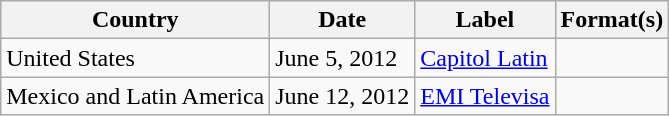<table class="wikitable">
<tr>
<th>Country</th>
<th>Date</th>
<th>Label</th>
<th>Format(s)</th>
</tr>
<tr>
<td>United States</td>
<td>June 5, 2012</td>
<td><a href='#'>Capitol Latin</a></td>
<td></td>
</tr>
<tr>
<td>Mexico and Latin America</td>
<td>June 12, 2012</td>
<td><a href='#'>EMI Televisa</a></td>
<td></td>
</tr>
</table>
